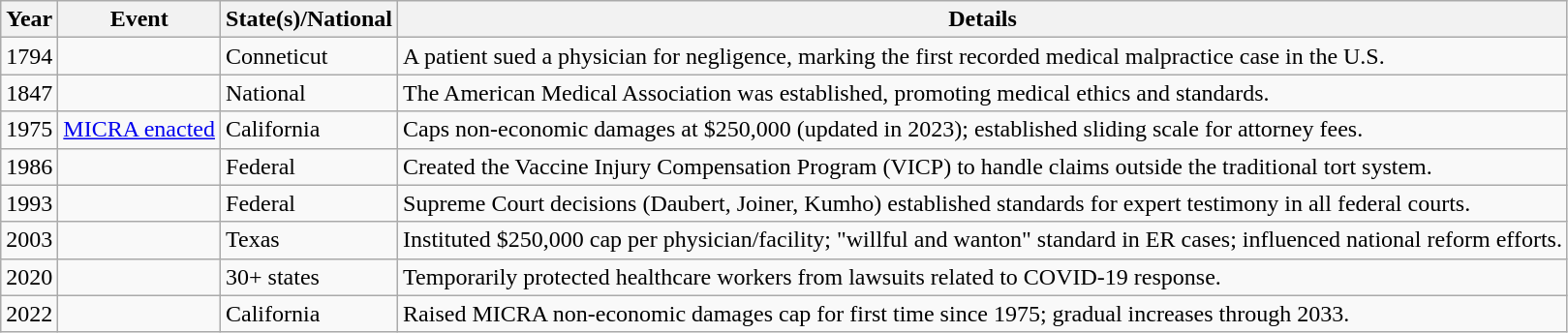<table class="wikitable">
<tr>
<th>Year</th>
<th>Event</th>
<th>State(s)/National</th>
<th>Details</th>
</tr>
<tr>
<td>1794</td>
<td></td>
<td>Conneticut</td>
<td>A patient sued a physician for negligence, marking the first recorded medical malpractice case in the U.S.</td>
</tr>
<tr>
<td>1847</td>
<td></td>
<td>National</td>
<td>The American Medical Association was established, promoting medical ethics and standards.</td>
</tr>
<tr>
<td>1975</td>
<td><a href='#'>MICRA enacted</a></td>
<td>California</td>
<td>Caps non-economic damages at $250,000 (updated in 2023); established sliding scale for attorney fees.</td>
</tr>
<tr>
<td>1986</td>
<td></td>
<td>Federal</td>
<td>Created the Vaccine Injury Compensation Program (VICP) to handle claims outside the traditional tort system.</td>
</tr>
<tr>
<td>1993</td>
<td></td>
<td>Federal</td>
<td>Supreme Court decisions (Daubert, Joiner, Kumho) established standards for expert testimony in all federal courts.</td>
</tr>
<tr>
<td>2003</td>
<td></td>
<td>Texas</td>
<td>Instituted $250,000 cap per physician/facility; "willful and wanton" standard in ER cases; influenced national reform efforts.</td>
</tr>
<tr>
<td>2020</td>
<td></td>
<td>30+ states</td>
<td>Temporarily protected healthcare workers from lawsuits related to COVID-19 response.</td>
</tr>
<tr>
<td>2022</td>
<td></td>
<td>California</td>
<td>Raised MICRA non-economic damages cap for first time since 1975; gradual increases through 2033.</td>
</tr>
</table>
